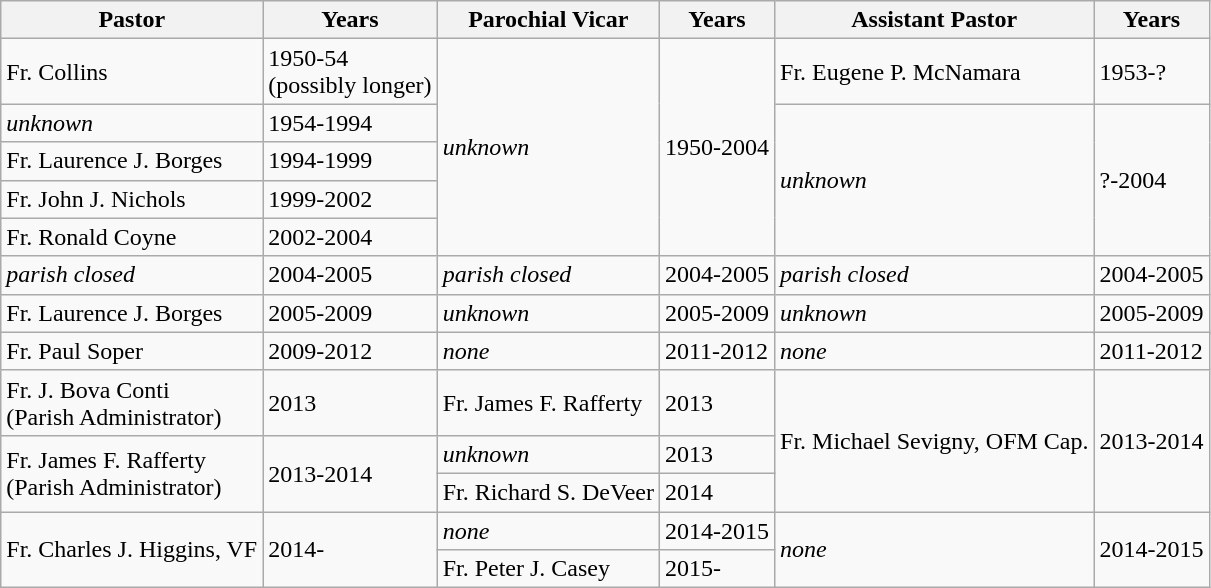<table class="wikitable">
<tr>
<th>Pastor</th>
<th>Years</th>
<th>Parochial Vicar</th>
<th>Years</th>
<th>Assistant Pastor</th>
<th>Years</th>
</tr>
<tr>
<td>Fr. Collins</td>
<td>1950-54<br>(possibly longer)</td>
<td rowspan="5"><em>unknown</em></td>
<td rowspan="5">1950-2004</td>
<td>Fr. Eugene P. McNamara</td>
<td>1953-?</td>
</tr>
<tr>
<td><em>unknown</em></td>
<td>1954-1994</td>
<td rowspan="4"><em>unknown</em></td>
<td rowspan="4">?-2004</td>
</tr>
<tr>
<td>Fr. Laurence J. Borges</td>
<td>1994-1999</td>
</tr>
<tr>
<td>Fr. John J. Nichols</td>
<td>1999-2002</td>
</tr>
<tr>
<td>Fr. Ronald Coyne</td>
<td>2002-2004</td>
</tr>
<tr>
<td><em>parish closed</em></td>
<td>2004-2005</td>
<td><em>parish closed</em></td>
<td>2004-2005</td>
<td><em>parish closed</em></td>
<td>2004-2005</td>
</tr>
<tr>
<td>Fr. Laurence J. Borges</td>
<td>2005-2009</td>
<td><em>unknown</em></td>
<td>2005-2009</td>
<td rowspan="2"><em>unknown</em></td>
<td rowspan="2">2005-2009</td>
</tr>
<tr>
<td rowspan="2">Fr. Paul Soper</td>
<td rowspan="2">2009-2012</td>
<td rowspan="2"><em>none</em></td>
<td rowspan="2">2011-2012</td>
</tr>
<tr>
<td><em>none</em></td>
<td>2011-2012</td>
</tr>
<tr>
<td>Fr. J. Bova Conti<br>(Parish Administrator)</td>
<td>2013</td>
<td>Fr. James F. Rafferty</td>
<td>2013</td>
<td rowspan="3">Fr. Michael Sevigny, OFM Cap.</td>
<td rowspan="3">2013-2014</td>
</tr>
<tr>
<td rowspan="2">Fr. James F. Rafferty<br>(Parish Administrator)</td>
<td rowspan="2">2013-2014</td>
<td><em>unknown</em></td>
<td>2013</td>
</tr>
<tr>
<td>Fr. Richard S. DeVeer</td>
<td>2014</td>
</tr>
<tr>
<td rowspan="2">Fr. Charles J. Higgins, VF</td>
<td rowspan="2">2014-</td>
<td><em>none</em></td>
<td>2014-2015</td>
<td rowspan="2"><em>none</em></td>
<td rowspan="2">2014-2015</td>
</tr>
<tr>
<td>Fr. Peter J. Casey</td>
<td>2015-</td>
</tr>
</table>
